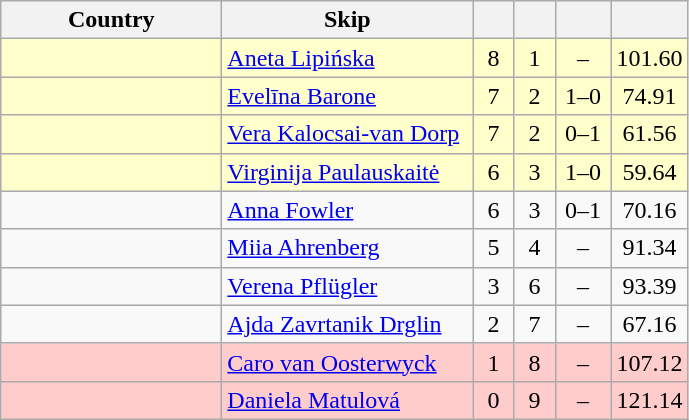<table class=wikitable style="text-align:center;">
<tr>
<th width=140>Country</th>
<th width=160>Skip</th>
<th width=20></th>
<th width=20></th>
<th width=30></th>
<th width=20></th>
</tr>
<tr bgcolor=#ffffcc>
<td style="text-align:left;"></td>
<td style="text-align:left;"><a href='#'>Aneta Lipińska</a></td>
<td>8</td>
<td>1</td>
<td>–</td>
<td>101.60</td>
</tr>
<tr bgcolor=#ffffcc>
<td style="text-align:left;"></td>
<td style="text-align:left;"><a href='#'>Evelīna Barone</a></td>
<td>7</td>
<td>2</td>
<td>1–0</td>
<td>74.91</td>
</tr>
<tr bgcolor=#ffffcc>
<td style="text-align:left;"></td>
<td style="text-align:left;"><a href='#'>Vera Kalocsai-van Dorp</a></td>
<td>7</td>
<td>2</td>
<td>0–1</td>
<td>61.56</td>
</tr>
<tr bgcolor=#ffffcc>
<td style="text-align:left;"></td>
<td style="text-align:left;"><a href='#'>Virginija Paulauskaitė</a></td>
<td>6</td>
<td>3</td>
<td>1–0</td>
<td>59.64</td>
</tr>
<tr>
<td style="text-align:left;"></td>
<td style="text-align:left;"><a href='#'>Anna Fowler</a></td>
<td>6</td>
<td>3</td>
<td>0–1</td>
<td>70.16</td>
</tr>
<tr>
<td style="text-align:left;"></td>
<td style="text-align:left;"><a href='#'>Miia Ahrenberg</a></td>
<td>5</td>
<td>4</td>
<td>–</td>
<td>91.34</td>
</tr>
<tr>
<td style="text-align:left;"></td>
<td style="text-align:left;"><a href='#'>Verena Pflügler</a></td>
<td>3</td>
<td>6</td>
<td>–</td>
<td>93.39</td>
</tr>
<tr>
<td style="text-align:left;"></td>
<td style="text-align:left;"><a href='#'>Ajda Zavrtanik Drglin</a></td>
<td>2</td>
<td>7</td>
<td>–</td>
<td>67.16</td>
</tr>
<tr bgcolor=#ffcccc>
<td style="text-align:left;"></td>
<td style="text-align:left;"><a href='#'>Caro van Oosterwyck</a></td>
<td>1</td>
<td>8</td>
<td>–</td>
<td>107.12</td>
</tr>
<tr bgcolor=#ffcccc>
<td style="text-align:left;"></td>
<td style="text-align:left;"><a href='#'>Daniela Matulová</a></td>
<td>0</td>
<td>9</td>
<td>–</td>
<td>121.14</td>
</tr>
</table>
